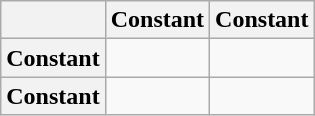<table class="wikitable">
<tr>
<th></th>
<th>Constant </th>
<th>Constant </th>
</tr>
<tr>
<th>Constant </th>
<td></td>
<td></td>
</tr>
<tr>
<th>Constant </th>
<td></td>
<td></td>
</tr>
</table>
